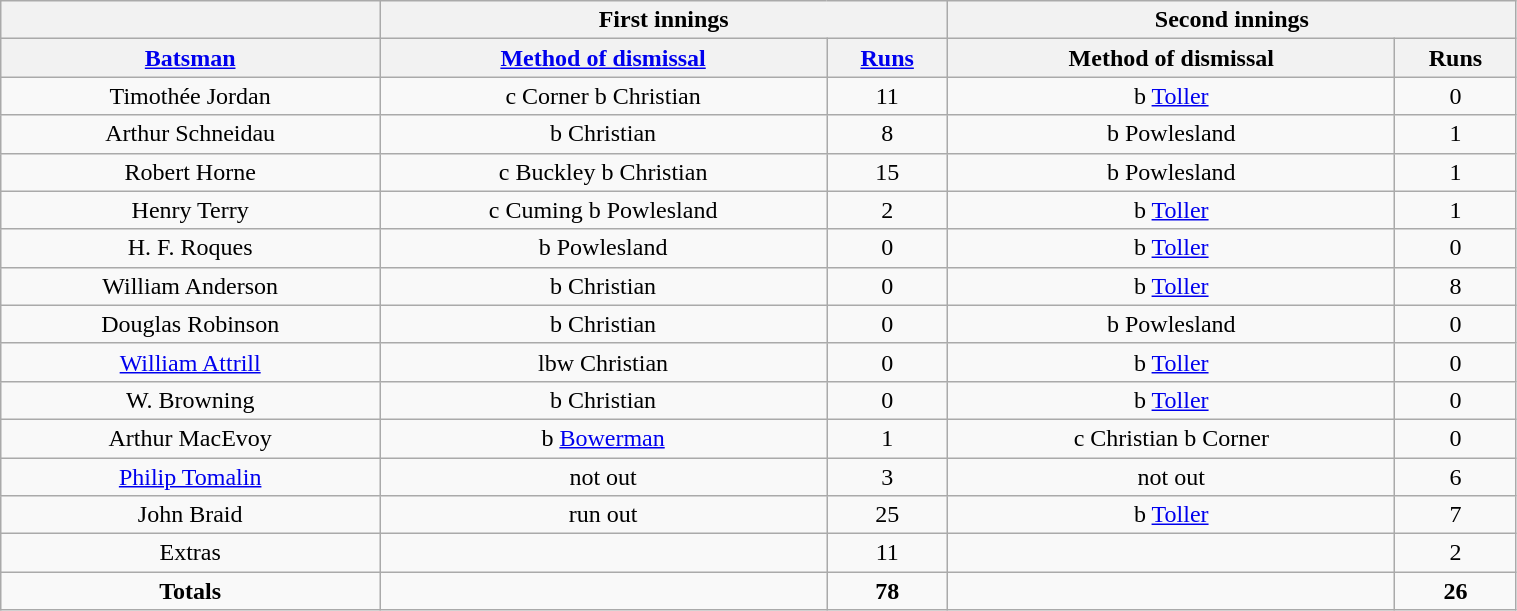<table cellpadding="1" style="border:gray solid 1px; text-align:center; width:80%;" class="wikitable">
<tr>
<th></th>
<th colspan="2" style="width:37.5%;">First innings</th>
<th colspan="2" style="width:37.5%;">Second innings</th>
</tr>
<tr>
<th style="width:25%;"><a href='#'>Batsman</a></th>
<th><a href='#'>Method of dismissal</a></th>
<th style="width:8%;"><a href='#'>Runs</a></th>
<th>Method of dismissal</th>
<th style="width:8%;">Runs</th>
</tr>
<tr>
<td>Timothée Jordan</td>
<td>c Corner b Christian</td>
<td>11</td>
<td>b <a href='#'>Toller</a></td>
<td>0</td>
</tr>
<tr>
<td>Arthur Schneidau</td>
<td>b Christian</td>
<td>8</td>
<td>b Powlesland</td>
<td>1</td>
</tr>
<tr>
<td>Robert Horne</td>
<td>c Buckley b Christian</td>
<td>15</td>
<td>b Powlesland</td>
<td>1</td>
</tr>
<tr>
<td>Henry Terry</td>
<td>c Cuming b Powlesland</td>
<td>2</td>
<td>b <a href='#'>Toller</a></td>
<td>1</td>
</tr>
<tr>
<td>H. F. Roques</td>
<td>b Powlesland</td>
<td>0</td>
<td>b <a href='#'>Toller</a></td>
<td>0</td>
</tr>
<tr>
<td>William Anderson</td>
<td>b Christian</td>
<td>0</td>
<td>b <a href='#'>Toller</a></td>
<td>8</td>
</tr>
<tr>
<td>Douglas Robinson</td>
<td>b Christian</td>
<td>0</td>
<td>b Powlesland</td>
<td>0</td>
</tr>
<tr>
<td><a href='#'>William Attrill</a></td>
<td>lbw Christian</td>
<td>0</td>
<td>b <a href='#'>Toller</a></td>
<td>0</td>
</tr>
<tr>
<td>W. Browning</td>
<td>b Christian</td>
<td>0</td>
<td>b <a href='#'>Toller</a></td>
<td>0</td>
</tr>
<tr>
<td>Arthur MacEvoy</td>
<td>b <a href='#'>Bowerman</a></td>
<td>1</td>
<td>c Christian b Corner</td>
<td>0</td>
</tr>
<tr>
<td><a href='#'>Philip Tomalin</a></td>
<td>not out</td>
<td>3</td>
<td>not out</td>
<td>6</td>
</tr>
<tr>
<td>John Braid</td>
<td>run out</td>
<td>25</td>
<td>b <a href='#'>Toller</a></td>
<td>7</td>
</tr>
<tr>
<td>Extras</td>
<td></td>
<td>11</td>
<td></td>
<td>2</td>
</tr>
<tr>
<td><strong>Totals</strong></td>
<td></td>
<td><strong>78</strong></td>
<td></td>
<td><strong>26</strong></td>
</tr>
</table>
